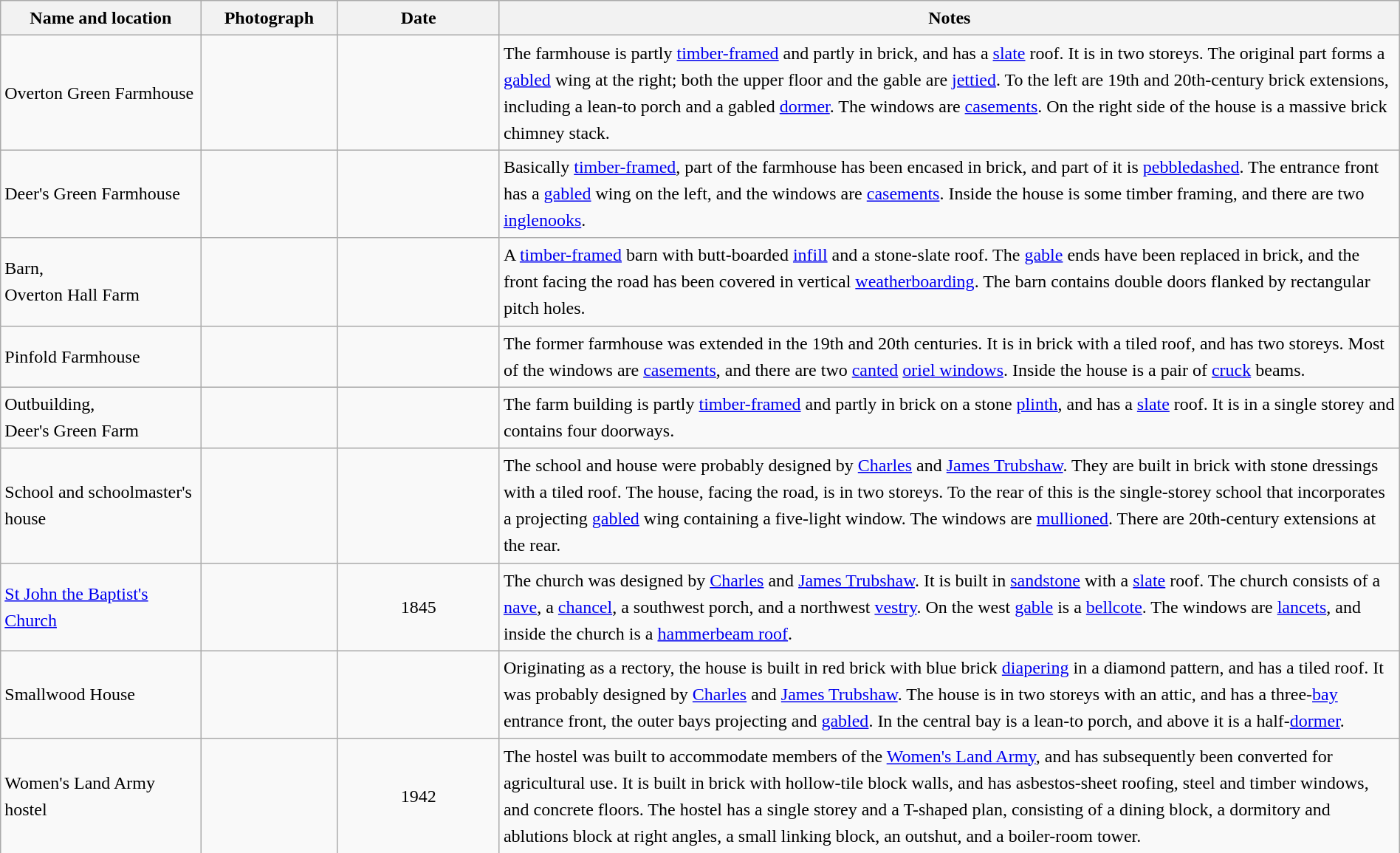<table class="wikitable sortable plainrowheaders" style="width:100%;border:0px;text-align:left;line-height:150%;">
<tr>
<th scope="col"  style="width:150px">Name and location</th>
<th scope="col"  style="width:100px" class="unsortable">Photograph</th>
<th scope="col"  style="width:120px">Date</th>
<th scope="col"  style="width:700px" class="unsortable">Notes</th>
</tr>
<tr>
<td>Overton Green Farmhouse<br><small></small></td>
<td></td>
<td align="center"></td>
<td>The farmhouse is partly <a href='#'>timber-framed</a> and partly in brick, and has a <a href='#'>slate</a> roof.  It is in two storeys.  The original part forms a <a href='#'>gabled</a> wing at the right; both the upper floor and the gable are <a href='#'>jettied</a>.  To the left are 19th and 20th-century brick extensions, including a lean-to porch and a gabled <a href='#'>dormer</a>.  The windows are <a href='#'>casements</a>.  On the right side of the house is a massive brick chimney stack.</td>
</tr>
<tr>
<td>Deer's Green Farmhouse<br><small></small></td>
<td></td>
<td align="center"></td>
<td>Basically <a href='#'>timber-framed</a>, part of the farmhouse has been encased in brick, and part of it is <a href='#'>pebbledashed</a>.  The entrance front has a <a href='#'>gabled</a> wing on the left, and the windows are <a href='#'>casements</a>.  Inside the house is some timber framing, and there are two <a href='#'>inglenooks</a>.</td>
</tr>
<tr>
<td>Barn,<br>Overton Hall Farm<br><small></small></td>
<td></td>
<td align="center"></td>
<td>A <a href='#'>timber-framed</a> barn with butt-boarded <a href='#'>infill</a> and a stone-slate roof.  The <a href='#'>gable</a> ends have been replaced in brick, and the front facing the road has been covered in vertical <a href='#'>weatherboarding</a>.  The barn contains double doors flanked by rectangular pitch holes.</td>
</tr>
<tr>
<td>Pinfold Farmhouse<br><small></small></td>
<td></td>
<td align="center"></td>
<td>The former farmhouse was extended in the 19th and 20th centuries.  It is in brick with a tiled roof, and has two storeys.  Most of the windows are <a href='#'>casements</a>, and there are two <a href='#'>canted</a> <a href='#'>oriel windows</a>.  Inside the house is a pair of <a href='#'>cruck</a> beams.</td>
</tr>
<tr>
<td>Outbuilding,<br>Deer's Green Farm<br><small></small></td>
<td></td>
<td align="center"></td>
<td>The farm building is partly <a href='#'>timber-framed</a> and partly in brick on a stone <a href='#'>plinth</a>, and has a <a href='#'>slate</a> roof.  It is in a single storey and contains four doorways.</td>
</tr>
<tr>
<td>School and schoolmaster's house<br><small></small></td>
<td></td>
<td align="center"></td>
<td>The school and house were probably designed by <a href='#'>Charles</a> and <a href='#'>James Trubshaw</a>.  They are built in brick with stone dressings with a tiled roof.  The house, facing the road, is in two storeys.  To the rear of this is the single-storey school that incorporates a projecting <a href='#'>gabled</a> wing containing a five-light window.  The windows are <a href='#'>mullioned</a>.  There are 20th-century extensions at the rear.</td>
</tr>
<tr>
<td><a href='#'>St John the Baptist's Church</a><br><small></small></td>
<td></td>
<td align="center">1845</td>
<td>The church was designed by <a href='#'>Charles</a> and <a href='#'>James Trubshaw</a>.  It is built in <a href='#'>sandstone</a> with a <a href='#'>slate</a> roof.  The church consists of a <a href='#'>nave</a>, a <a href='#'>chancel</a>, a southwest porch, and a northwest <a href='#'>vestry</a>.  On the west <a href='#'>gable</a> is a <a href='#'>bellcote</a>.  The windows are <a href='#'>lancets</a>, and inside the church is a <a href='#'>hammerbeam roof</a>.</td>
</tr>
<tr>
<td>Smallwood House<br><small></small></td>
<td></td>
<td align="center"></td>
<td>Originating as a rectory, the house is built in red brick with blue brick <a href='#'>diapering</a> in a diamond pattern, and has a tiled roof.  It was probably designed by <a href='#'>Charles</a> and <a href='#'>James Trubshaw</a>.  The house is in two storeys with an attic, and has a three-<a href='#'>bay</a> entrance front, the outer bays projecting and <a href='#'>gabled</a>.  In the central bay is a lean-to porch, and above it is a half-<a href='#'>dormer</a>.</td>
</tr>
<tr>
<td>Women's Land Army hostel<br><small></small></td>
<td></td>
<td align="center">1942</td>
<td>The hostel was built to accommodate members of the <a href='#'>Women's Land Army</a>, and has subsequently been converted for agricultural use.  It is built in brick with hollow-tile block walls, and has asbestos-sheet roofing, steel and timber windows, and concrete floors.  The hostel has a single storey and a T-shaped plan, consisting of a dining block, a dormitory and ablutions block at right angles, a small linking block, an outshut, and a boiler-room tower.</td>
</tr>
<tr>
</tr>
</table>
